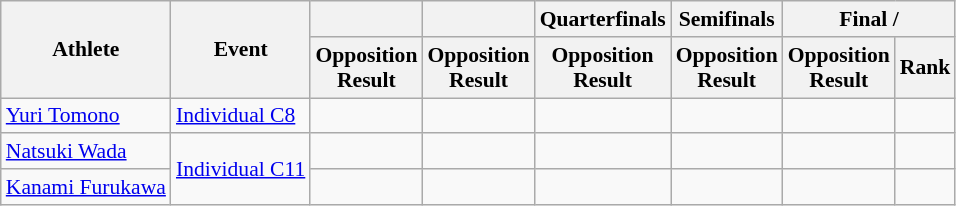<table class=wikitable style="font-size:90%">
<tr align=center>
<th rowspan="2">Athlete</th>
<th rowspan="2">Event</th>
<th></th>
<th></th>
<th>Quarterfinals</th>
<th>Semifinals</th>
<th colspan="2">Final / </th>
</tr>
<tr>
<th>Opposition<br>Result</th>
<th>Opposition<br>Result</th>
<th>Opposition<br>Result</th>
<th>Opposition<br>Result</th>
<th>Opposition<br>Result</th>
<th>Rank</th>
</tr>
<tr align=center>
<td align=left><a href='#'>Yuri Tomono</a></td>
<td align=left><a href='#'>Individual C8</a></td>
<td></td>
<td></td>
<td></td>
<td></td>
<td></td>
<td></td>
</tr>
<tr align=center>
<td align=left><a href='#'>Natsuki Wada</a></td>
<td align=left rowspan=2><a href='#'>Individual C11</a></td>
<td></td>
<td></td>
<td></td>
<td></td>
<td></td>
<td></td>
</tr>
<tr align=center>
<td align=left><a href='#'>Kanami Furukawa</a></td>
<td></td>
<td></td>
<td></td>
<td></td>
<td></td>
<td></td>
</tr>
</table>
